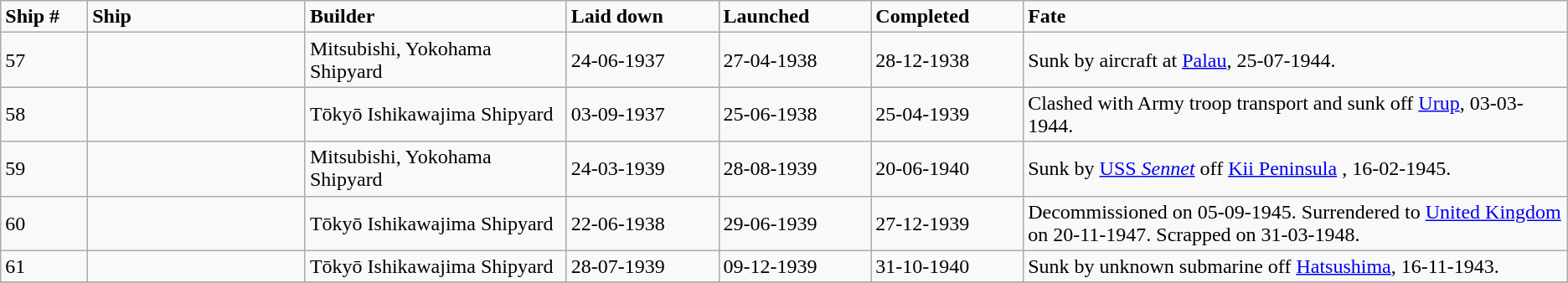<table class="wikitable">
<tr>
<td width="4%"><strong>Ship #</strong></td>
<td width="10%"><strong>Ship</strong></td>
<td width="12%"><strong>Builder</strong></td>
<td width="7%" bgcolor=><strong>Laid down</strong></td>
<td width="7%" bgcolor=><strong>Launched</strong></td>
<td width="7%" bgcolor=><strong>Completed</strong></td>
<td width="25%" bgcolor=><strong>Fate</strong></td>
</tr>
<tr>
<td>57</td>
<td></td>
<td>Mitsubishi, Yokohama Shipyard</td>
<td>24-06-1937</td>
<td>27-04-1938</td>
<td>28-12-1938</td>
<td>Sunk by aircraft at <a href='#'>Palau</a>, 25-07-1944.</td>
</tr>
<tr>
<td>58</td>
<td></td>
<td>Tōkyō Ishikawajima Shipyard</td>
<td>03-09-1937</td>
<td>25-06-1938</td>
<td>25-04-1939</td>
<td>Clashed with Army troop transport and sunk off <a href='#'>Urup</a>, 03-03-1944.</td>
</tr>
<tr>
<td>59</td>
<td></td>
<td>Mitsubishi, Yokohama Shipyard</td>
<td>24-03-1939</td>
<td>28-08-1939</td>
<td>20-06-1940</td>
<td>Sunk by <a href='#'>USS <em>Sennet</em></a> off <a href='#'>Kii Peninsula</a> , 16-02-1945.</td>
</tr>
<tr>
<td>60</td>
<td></td>
<td>Tōkyō Ishikawajima Shipyard</td>
<td>22-06-1938</td>
<td>29-06-1939</td>
<td>27-12-1939</td>
<td>Decommissioned on 05-09-1945. Surrendered to <a href='#'>United Kingdom</a> on 20-11-1947. Scrapped on 31-03-1948.</td>
</tr>
<tr>
<td>61</td>
<td></td>
<td>Tōkyō Ishikawajima Shipyard</td>
<td>28-07-1939</td>
<td>09-12-1939</td>
<td>31-10-1940</td>
<td>Sunk by unknown submarine off <a href='#'>Hatsushima</a>, 16-11-1943.</td>
</tr>
<tr>
</tr>
</table>
